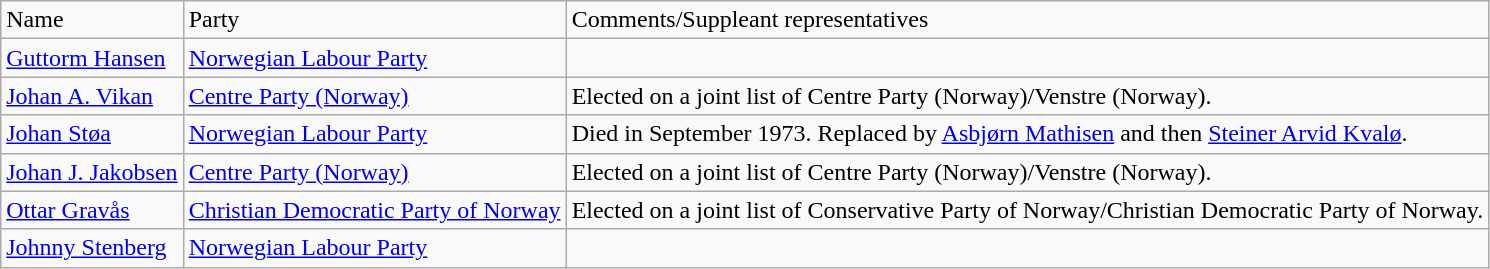<table class="wikitable">
<tr>
<td>Name</td>
<td>Party</td>
<td>Comments/Suppleant representatives</td>
</tr>
<tr>
<td><a href='#'>Guttorm Hansen</a></td>
<td><a href='#'>Norwegian Labour Party</a></td>
<td></td>
</tr>
<tr>
<td><a href='#'>Johan A. Vikan</a></td>
<td><a href='#'>Centre Party (Norway)</a></td>
<td>Elected on a joint list of Centre Party (Norway)/Venstre (Norway).</td>
</tr>
<tr>
<td><a href='#'>Johan Støa</a></td>
<td><a href='#'>Norwegian Labour Party</a></td>
<td>Died in September 1973. Replaced by <a href='#'>Asbjørn Mathisen</a> and then <a href='#'>Steiner Arvid Kvalø</a>.</td>
</tr>
<tr>
<td><a href='#'>Johan J. Jakobsen</a></td>
<td><a href='#'>Centre Party (Norway)</a></td>
<td>Elected on a joint list of Centre Party (Norway)/Venstre (Norway).</td>
</tr>
<tr>
<td><a href='#'>Ottar Gravås</a></td>
<td><a href='#'>Christian Democratic Party of Norway</a></td>
<td>Elected on a joint list of Conservative Party of Norway/Christian Democratic Party of Norway.</td>
</tr>
<tr>
<td><a href='#'>Johnny Stenberg</a></td>
<td><a href='#'>Norwegian Labour Party</a></td>
<td></td>
</tr>
</table>
